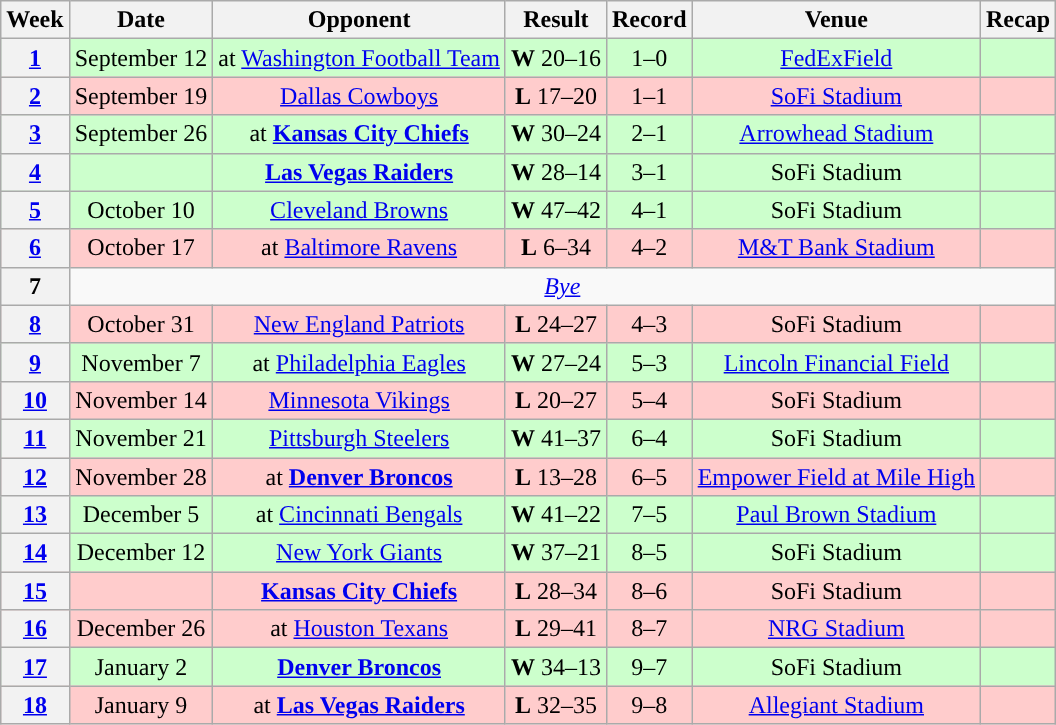<table class="wikitable" style="text-align:center">
<tr>
<th>Week</th>
<th>Date</th>
<th>Opponent</th>
<th>Result</th>
<th>Record</th>
<th>Venue</th>
<th>Recap</th>
</tr>
<tr style="background:#cfc">
<th><a href='#'>1</a></th>
<td>September 12</td>
<td>at <a href='#'>Washington Football Team</a></td>
<td><strong>W</strong> 20–16</td>
<td>1–0</td>
<td><a href='#'>FedExField</a></td>
<td></td>
</tr>
<tr style="background:#fcc">
<th><a href='#'>2</a></th>
<td>September 19</td>
<td><a href='#'>Dallas Cowboys</a></td>
<td><strong>L</strong> 17–20</td>
<td>1–1</td>
<td><a href='#'>SoFi Stadium</a></td>
<td></td>
</tr>
<tr style="background:#cfc">
<th><a href='#'>3</a></th>
<td>September 26</td>
<td>at <strong><a href='#'>Kansas City Chiefs</a></strong></td>
<td><strong>W</strong> 30–24</td>
<td>2–1</td>
<td><a href='#'>Arrowhead Stadium</a></td>
<td></td>
</tr>
<tr style="background:#cfc">
<th><a href='#'>4</a></th>
<td></td>
<td><strong><a href='#'>Las Vegas Raiders</a></strong></td>
<td><strong>W</strong> 28–14</td>
<td>3–1</td>
<td>SoFi Stadium</td>
<td></td>
</tr>
<tr style="background:#cfc">
<th><a href='#'>5</a></th>
<td>October 10</td>
<td><a href='#'>Cleveland Browns</a></td>
<td><strong>W</strong> 47–42</td>
<td>4–1</td>
<td>SoFi Stadium</td>
<td></td>
</tr>
<tr style="background:#fcc">
<th><a href='#'>6</a></th>
<td>October 17</td>
<td>at <a href='#'>Baltimore Ravens</a></td>
<td><strong>L</strong> 6–34</td>
<td>4–2</td>
<td><a href='#'>M&T Bank Stadium</a></td>
<td></td>
</tr>
<tr>
<th>7</th>
<td colspan="6"><em><a href='#'>Bye</a></em></td>
</tr>
<tr style="background:#fcc">
<th><a href='#'>8</a></th>
<td>October 31</td>
<td><a href='#'>New England Patriots</a></td>
<td><strong>L</strong> 24–27</td>
<td>4–3</td>
<td>SoFi Stadium</td>
<td></td>
</tr>
<tr style="background:#cfc">
<th><a href='#'>9</a></th>
<td>November 7</td>
<td>at <a href='#'>Philadelphia Eagles</a></td>
<td><strong>W</strong> 27–24</td>
<td>5–3</td>
<td><a href='#'>Lincoln Financial Field</a></td>
<td></td>
</tr>
<tr style="background:#fcc">
<th><a href='#'>10</a></th>
<td>November 14</td>
<td><a href='#'>Minnesota Vikings</a></td>
<td><strong>L</strong> 20–27</td>
<td>5–4</td>
<td>SoFi Stadium</td>
<td></td>
</tr>
<tr style="background:#cfc">
<th><a href='#'>11</a></th>
<td>November 21</td>
<td><a href='#'>Pittsburgh Steelers</a></td>
<td><strong>W</strong> 41–37</td>
<td>6–4</td>
<td>SoFi Stadium</td>
<td></td>
</tr>
<tr style="background:#fcc">
<th><a href='#'>12</a></th>
<td>November 28</td>
<td>at <strong><a href='#'>Denver Broncos</a></strong></td>
<td><strong>L</strong> 13–28</td>
<td>6–5</td>
<td><a href='#'>Empower Field at Mile High</a></td>
<td></td>
</tr>
<tr style="background:#cfc">
<th><a href='#'>13</a></th>
<td>December 5</td>
<td>at <a href='#'>Cincinnati Bengals</a></td>
<td><strong>W</strong> 41–22</td>
<td>7–5</td>
<td><a href='#'>Paul Brown Stadium</a></td>
<td></td>
</tr>
<tr style="background:#cfc">
<th><a href='#'>14</a></th>
<td>December 12</td>
<td><a href='#'>New York Giants</a></td>
<td><strong>W</strong> 37–21</td>
<td>8–5</td>
<td>SoFi Stadium</td>
<td></td>
</tr>
<tr style="background:#fcc">
<th><a href='#'>15</a></th>
<td></td>
<td><strong><a href='#'>Kansas City Chiefs</a></strong></td>
<td><strong>L</strong> 28–34 </td>
<td>8–6</td>
<td>SoFi Stadium</td>
<td></td>
</tr>
<tr style="background:#fcc">
<th><a href='#'>16</a></th>
<td>December 26</td>
<td>at <a href='#'>Houston Texans</a></td>
<td><strong>L</strong> 29–41</td>
<td>8–7</td>
<td><a href='#'>NRG Stadium</a></td>
<td></td>
</tr>
<tr style="background:#cfc">
<th><a href='#'>17</a></th>
<td>January 2</td>
<td><strong><a href='#'>Denver Broncos</a></strong></td>
<td><strong>W</strong> 34–13</td>
<td>9–7</td>
<td>SoFi Stadium</td>
<td></td>
</tr>
<tr style="background:#fcc">
<th><a href='#'>18</a></th>
<td>January 9</td>
<td>at <strong><a href='#'>Las Vegas Raiders</a></strong></td>
<td><strong>L</strong> 32–35 </td>
<td>9–8</td>
<td><a href='#'>Allegiant Stadium</a></td>
<td></td>
</tr>
</table>
